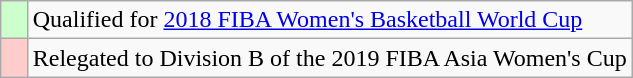<table class="wikitable" align=right>
<tr>
<td width=10px bgcolor=ccffcc></td>
<td>Qualified for <a href='#'>2018 FIBA Women's Basketball World Cup</a></td>
</tr>
<tr>
<td width=10px bgcolor=ffcccc></td>
<td>Relegated to Division B of the 2019 FIBA Asia Women's Cup</td>
</tr>
</table>
